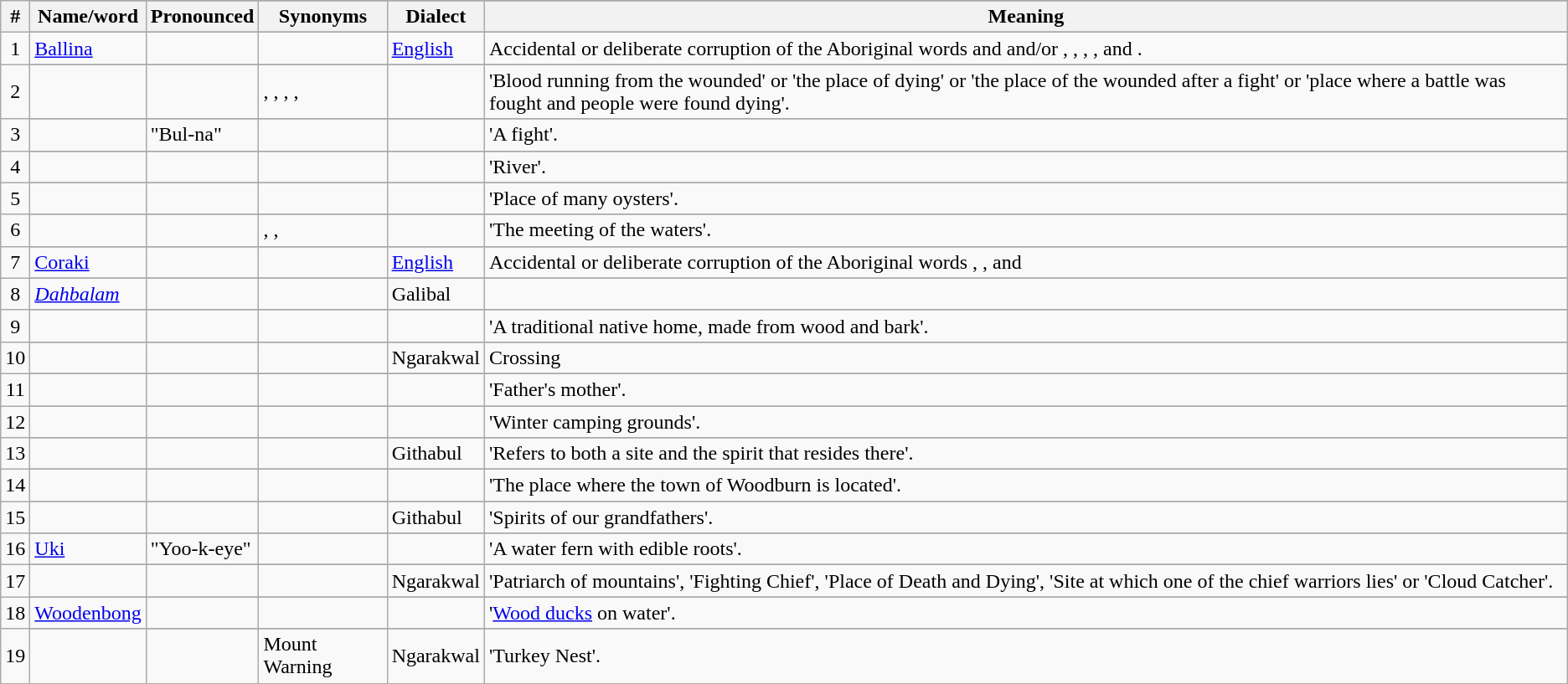<table class="wikitable">
<tr>
<th rowspan="2" align="center">#</th>
</tr>
<tr>
<th>Name/word </th>
<th>Pronounced</th>
<th>Synonyms</th>
<th>Dialect</th>
<th>Meaning</th>
</tr>
<tr>
<td rowspan="2" align="center">1</td>
</tr>
<tr>
<td><a href='#'>Ballina</a> </td>
<td></td>
<td></td>
<td><a href='#'>English</a></td>
<td>Accidental or deliberate corruption of the Aboriginal words  and  and/or , , , ,  and .</td>
</tr>
<tr>
<td rowspan="2" align="center">2</td>
</tr>
<tr>
<td></td>
<td></td>
<td>, , , , </td>
<td></td>
<td>'Blood running from the wounded' or 'the place of dying' or 'the place of the wounded after a fight' or 'place where a battle was fought and people were found dying'.</td>
</tr>
<tr>
<td rowspan="2" align="center">3</td>
</tr>
<tr>
<td></td>
<td>"Bul-na"</td>
<td></td>
<td></td>
<td>'A fight'.</td>
</tr>
<tr>
<td rowspan="2" align="center">4</td>
</tr>
<tr>
<td></td>
<td></td>
<td></td>
<td></td>
<td>'River'.</td>
</tr>
<tr>
<td rowspan="2" align="center">5</td>
</tr>
<tr>
<td> </td>
<td></td>
<td></td>
<td></td>
<td>'Place of many oysters'.</td>
</tr>
<tr>
<td rowspan="2" align="center">6</td>
</tr>
<tr>
<td> </td>
<td></td>
<td>, , </td>
<td></td>
<td>'The meeting of the waters'.</td>
</tr>
<tr>
<td rowspan="2" align="center">7</td>
</tr>
<tr>
<td><a href='#'>Coraki</a> </td>
<td></td>
<td></td>
<td><a href='#'>English</a></td>
<td>Accidental or deliberate corruption of the Aboriginal words , ,  and </td>
</tr>
<tr>
<td rowspan="2" align="center">8</td>
</tr>
<tr>
<td><em><a href='#'>Dahbalam</a></em></td>
<td></td>
<td></td>
<td>Galibal</td>
<td></td>
</tr>
<tr>
<td rowspan="2" align="center">9</td>
</tr>
<tr>
<td> </td>
<td></td>
<td></td>
<td></td>
<td>'A traditional native home, made from wood and bark'.</td>
</tr>
<tr>
<td rowspan="2" align="center">10</td>
</tr>
<tr>
<td> </td>
<td></td>
<td></td>
<td>Ngarakwal</td>
<td>Crossing</td>
</tr>
<tr>
<td rowspan="2" align="center">11</td>
</tr>
<tr>
<td> </td>
<td></td>
<td></td>
<td></td>
<td>'Father's mother'.</td>
</tr>
<tr>
<td rowspan="2" align="center">12</td>
</tr>
<tr>
<td> </td>
<td></td>
<td></td>
<td></td>
<td>'Winter camping grounds'.</td>
</tr>
<tr>
<td rowspan="2" align="center">13</td>
</tr>
<tr>
<td> </td>
<td></td>
<td></td>
<td>Githabul</td>
<td>'Refers to both a site and the spirit that resides there'.</td>
</tr>
<tr>
<td rowspan="2" align="center">14</td>
</tr>
<tr>
<td> </td>
<td></td>
<td></td>
<td></td>
<td>'The place where the town of Woodburn is located'.</td>
</tr>
<tr>
<td rowspan="2" align="center">15</td>
</tr>
<tr>
<td> </td>
<td></td>
<td></td>
<td>Githabul</td>
<td>'Spirits of our grandfathers'.</td>
</tr>
<tr>
<td rowspan="2" align="center">16</td>
</tr>
<tr>
<td><a href='#'>Uki</a> </td>
<td>"Yoo-k-eye"</td>
<td></td>
<td></td>
<td>'A water fern with edible roots'.</td>
</tr>
<tr>
<td rowspan="2" align="center">17</td>
</tr>
<tr>
<td> </td>
<td></td>
<td></td>
<td>Ngarakwal</td>
<td>'Patriarch of mountains', 'Fighting Chief', 'Place of Death and Dying', 'Site at which one of the chief warriors lies' or 'Cloud Catcher'.</td>
</tr>
<tr>
<td rowspan="2" align="center">18</td>
</tr>
<tr>
<td><a href='#'>Woodenbong</a> </td>
<td></td>
<td></td>
<td></td>
<td>'<a href='#'>Wood ducks</a> on water'.</td>
</tr>
<tr>
<td rowspan="2" align="center">19</td>
</tr>
<tr>
<td> </td>
<td></td>
<td>Mount Warning</td>
<td>Ngarakwal</td>
<td>'Turkey Nest'.</td>
</tr>
</table>
